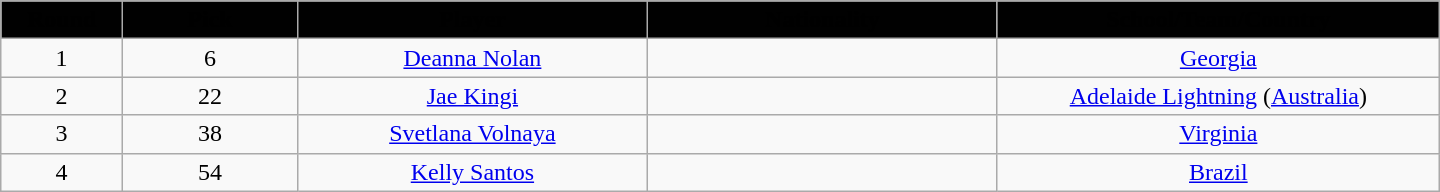<table class="wikitable" style="text-align:center; width:60em">
<tr>
<th style="background: #010101" width="2%"><span>Round</span></th>
<th style="background: #010101" width="5%"><span>Pick</span></th>
<th style="background: #010101" width="10%"><span>Player</span></th>
<th style="background: #010101" width="10%"><span>Nationality</span></th>
<th style="background: #010101" width="10%"><span>School/Team/Country</span></th>
</tr>
<tr>
<td>1</td>
<td>6</td>
<td><a href='#'>Deanna Nolan</a></td>
<td></td>
<td><a href='#'>Georgia</a></td>
</tr>
<tr>
<td>2</td>
<td>22</td>
<td><a href='#'>Jae Kingi</a></td>
<td></td>
<td><a href='#'>Adelaide Lightning</a> (<a href='#'>Australia</a>)</td>
</tr>
<tr>
<td>3</td>
<td>38</td>
<td><a href='#'>Svetlana Volnaya</a></td>
<td></td>
<td><a href='#'>Virginia</a></td>
</tr>
<tr>
<td>4</td>
<td>54</td>
<td><a href='#'>Kelly Santos</a></td>
<td></td>
<td><a href='#'>Brazil</a></td>
</tr>
</table>
